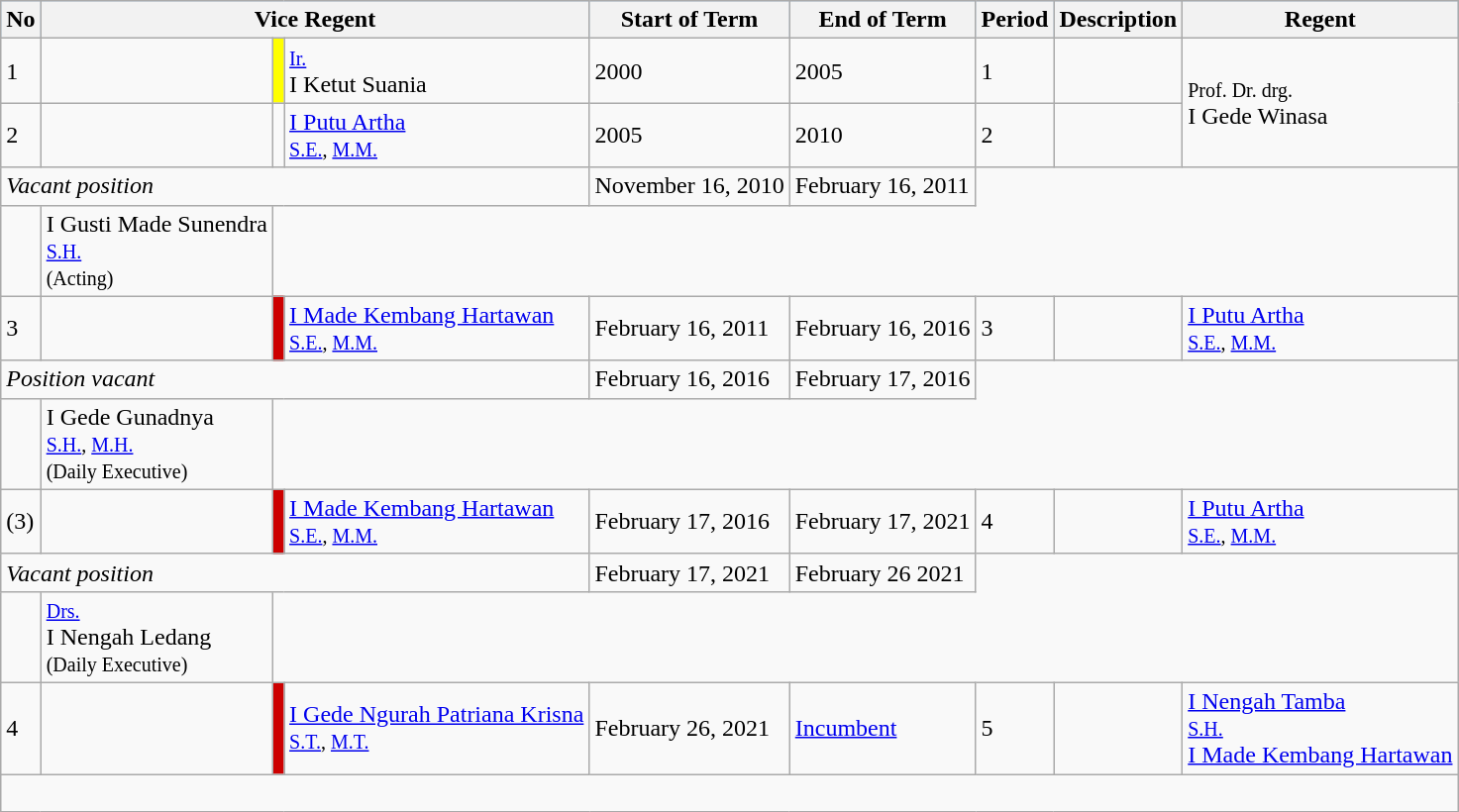<table class="wikitable">
<tr bgcolor="#99ccff">
<th>No</th>
<th colspan=3>Vice Regent</th>
<th>Start of Term</th>
<th>End of Term</th>
<th>Period</th>
<th>Description</th>
<th>Regent</th>
</tr>
<tr>
<td>1</td>
<td></td>
<td bgcolor=#FFFF00></td>
<td><small><a href='#'>Ir.</a></small><br>I Ketut Suania</td>
<td>2000</td>
<td>2005</td>
<td>1</td>
<td> </td>
<td rowspan=2><small>Prof. Dr. drg.</small><br>I Gede Winasa</td>
</tr>
<tr>
<td>2</td>
<td></td>
<td></td>
<td><a href='#'>I Putu Artha</a><br><small><a href='#'>S.E.</a>, <a href='#'>M.M.</a></small></td>
<td>2005</td>
<td>2010</td>
<td>2</td>
<td> </td>
</tr>
<tr>
<td colspan=4><em>Vacant position</em></td>
<td>November 16, 2010</td>
<td>February 16, 2011</td>
</tr>
<tr>
<td> </td>
<td>I Gusti Made Sunendra<br><small><a href='#'>S.H.</a></small><br><small>(Acting)</small></td>
</tr>
<tr>
<td>3</td>
<td></td>
<td bgcolor=#CD0000></td>
<td><a href='#'>I Made Kembang Hartawan</a><br><small><a href='#'>S.E.</a>, <a href='#'>M.M.</a></small></td>
<td>February 16, 2011</td>
<td>February 16, 2016</td>
<td>3</td>
<td> </td>
<td><a href='#'>I Putu Artha</a><br><small><a href='#'>S.E.</a>, <a href='#'>M.M.</a></small></td>
</tr>
<tr>
<td colspan=4><em>Position vacant</em></td>
<td>February 16, 2016</td>
<td>February 17, 2016</td>
</tr>
<tr>
<td> </td>
<td>I Gede Gunadnya<br><small><a href='#'>S.H.</a>, <a href='#'>M.H.</a></small><br><small>(Daily Executive)</small></td>
</tr>
<tr>
<td>(3)</td>
<td></td>
<td bgcolor=#CD0000></td>
<td><a href='#'>I Made Kembang Hartawan</a><br><small><a href='#'>S.E.</a>, <a href='#'>M.M.</a></small></td>
<td>February 17, 2016</td>
<td>February 17, 2021</td>
<td>4</td>
<td></td>
<td><a href='#'>I Putu Artha</a><br><small><a href='#'>S.E.</a>, <a href='#'>M.M.</a></small></td>
</tr>
<tr>
<td colspan=4><em>Vacant position</em></td>
<td>February 17, 2021</td>
<td>February 26 2021</td>
</tr>
<tr>
<td> </td>
<td><small><a href='#'>Drs.</a></small><br>I Nengah Ledang<br><small>(Daily Executive)</small></td>
</tr>
<tr>
<td>4</td>
<td></td>
<td bgcolor=#CD0000></td>
<td><a href='#'>I Gede Ngurah Patriana Krisna</a><br><small><a href='#'>S.T.</a>, <a href='#'>M.T.</a></small></td>
<td>February 26, 2021</td>
<td><a href='#'>Incumbent</a></td>
<td>5</td>
<td></td>
<td><a href='#'>I Nengah Tamba</a><br><small><a href='#'>S.H.</a></small><br><a href='#'>I Made Kembang Hartawan</a></td>
</tr>
<tr>
<td colspan=9><br></td>
</tr>
</table>
